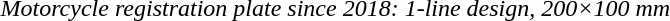<table>
<tr>
<td><em>Motorcycle registration plate since 2018: 1-line design, 200×100 mm</em></td>
</tr>
<tr>
<td><br></td>
</tr>
</table>
